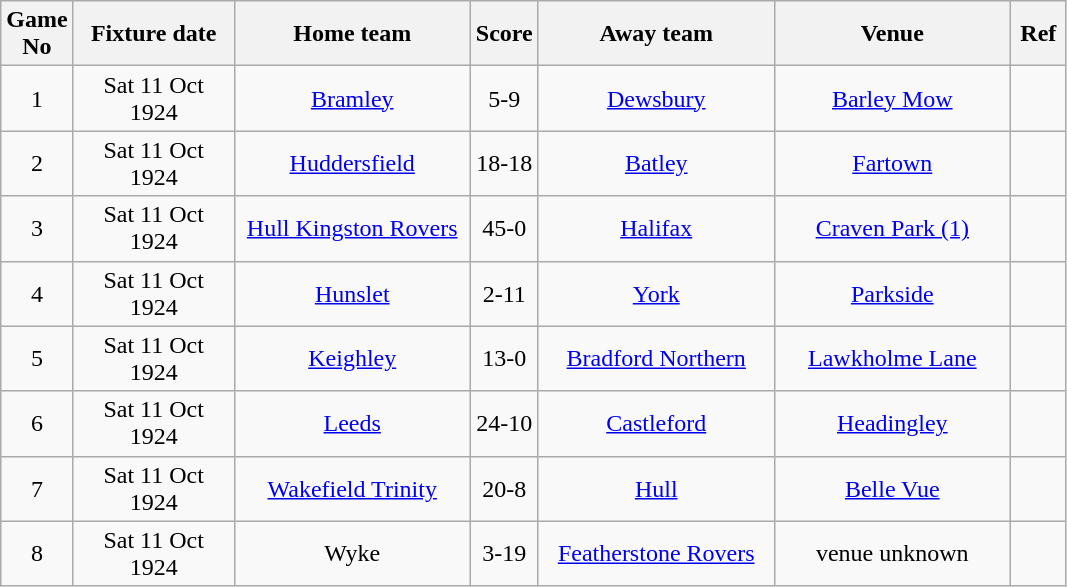<table class="wikitable" style="text-align:center;">
<tr>
<th width=20 abbr="No">Game No</th>
<th width=100 abbr="Date">Fixture date</th>
<th width=150 abbr="Home team">Home team</th>
<th width=20 abbr="Score">Score</th>
<th width=150 abbr="Away team">Away team</th>
<th width=150 abbr="Venue">Venue</th>
<th width=30 abbr="Ref">Ref</th>
</tr>
<tr>
<td>1</td>
<td>Sat 11 Oct 1924</td>
<td><a href='#'>Bramley</a></td>
<td>5-9</td>
<td><a href='#'>Dewsbury</a></td>
<td><a href='#'>Barley Mow</a></td>
<td></td>
</tr>
<tr>
<td>2</td>
<td>Sat 11 Oct 1924</td>
<td><a href='#'>Huddersfield</a></td>
<td>18-18</td>
<td><a href='#'>Batley</a></td>
<td><a href='#'>Fartown</a></td>
<td></td>
</tr>
<tr>
<td>3</td>
<td>Sat 11 Oct 1924</td>
<td><a href='#'>Hull Kingston Rovers</a></td>
<td>45-0</td>
<td><a href='#'>Halifax</a></td>
<td><a href='#'>Craven Park (1)</a></td>
<td></td>
</tr>
<tr>
<td>4</td>
<td>Sat 11 Oct 1924</td>
<td><a href='#'>Hunslet</a></td>
<td>2-11</td>
<td><a href='#'>York</a></td>
<td><a href='#'>Parkside</a></td>
<td></td>
</tr>
<tr>
<td>5</td>
<td>Sat 11 Oct 1924</td>
<td><a href='#'>Keighley</a></td>
<td>13-0</td>
<td><a href='#'>Bradford Northern</a></td>
<td><a href='#'>Lawkholme Lane</a></td>
<td></td>
</tr>
<tr>
<td>6</td>
<td>Sat 11 Oct 1924</td>
<td><a href='#'>Leeds</a></td>
<td>24-10</td>
<td><a href='#'>Castleford</a></td>
<td><a href='#'>Headingley</a></td>
<td></td>
</tr>
<tr>
<td>7</td>
<td>Sat 11 Oct 1924</td>
<td><a href='#'>Wakefield Trinity</a></td>
<td>20-8</td>
<td><a href='#'>Hull</a></td>
<td><a href='#'>Belle Vue</a></td>
<td></td>
</tr>
<tr>
<td>8</td>
<td>Sat 11 Oct 1924</td>
<td>Wyke</td>
<td>3-19</td>
<td><a href='#'>Featherstone Rovers</a></td>
<td>venue unknown</td>
<td></td>
</tr>
</table>
